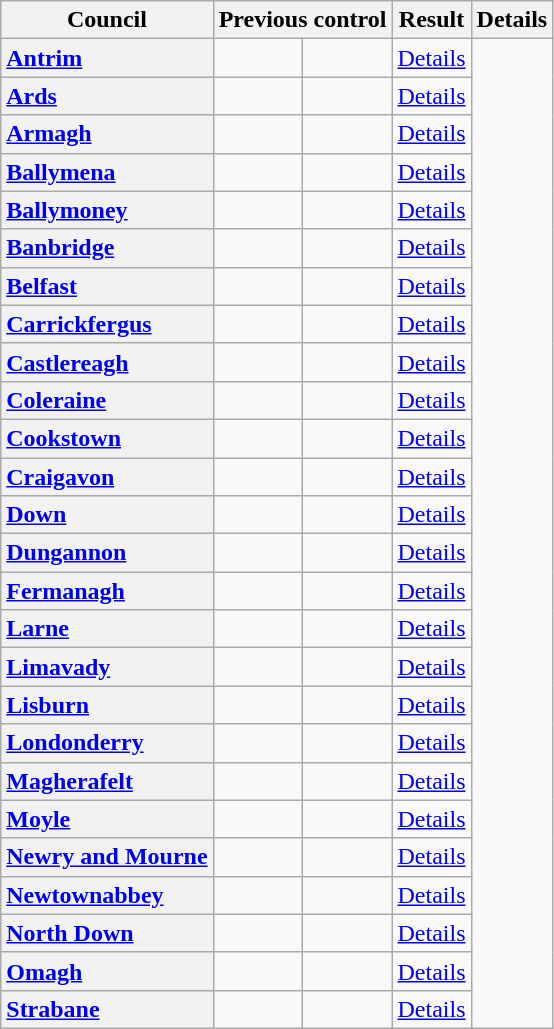<table class="wikitable sortable" border="1">
<tr>
<th scope="col">Council</th>
<th colspan=2>Previous control</th>
<th colspan=2>Result</th>
<th class="unsortable" scope="col">Details</th>
</tr>
<tr>
<th scope="row" style="text-align: left;"><a href='#'>Antrim</a></th>
<td></td>
<td></td>
<td><a href='#'>Details</a></td>
</tr>
<tr>
<th scope="row" style="text-align: left;"><a href='#'>Ards</a></th>
<td></td>
<td></td>
<td><a href='#'>Details</a></td>
</tr>
<tr>
<th scope="row" style="text-align: left;"><a href='#'>Armagh</a></th>
<td></td>
<td></td>
<td><a href='#'>Details</a></td>
</tr>
<tr>
<th scope="row" style="text-align: left;"><a href='#'>Ballymena</a></th>
<td></td>
<td></td>
<td><a href='#'>Details</a></td>
</tr>
<tr>
<th scope="row" style="text-align: left;"><a href='#'>Ballymoney</a></th>
<td></td>
<td></td>
<td><a href='#'>Details</a></td>
</tr>
<tr>
<th scope="row" style="text-align: left;"><a href='#'>Banbridge</a></th>
<td></td>
<td></td>
<td><a href='#'>Details</a></td>
</tr>
<tr>
<th scope="row" style="text-align: left;"><a href='#'>Belfast</a></th>
<td></td>
<td></td>
<td><a href='#'>Details</a></td>
</tr>
<tr>
<th scope="row" style="text-align: left;"><a href='#'>Carrickfergus</a></th>
<td></td>
<td></td>
<td><a href='#'>Details</a></td>
</tr>
<tr>
<th scope="row" style="text-align: left;"><a href='#'>Castlereagh</a></th>
<td></td>
<td></td>
<td><a href='#'>Details</a></td>
</tr>
<tr>
<th scope="row" style="text-align: left;"><a href='#'>Coleraine</a></th>
<td></td>
<td></td>
<td><a href='#'>Details</a></td>
</tr>
<tr>
<th scope="row" style="text-align: left;"><a href='#'>Cookstown</a></th>
<td></td>
<td></td>
<td><a href='#'>Details</a></td>
</tr>
<tr>
<th scope="row" style="text-align: left;"><a href='#'>Craigavon</a></th>
<td></td>
<td></td>
<td><a href='#'>Details</a></td>
</tr>
<tr>
<th scope="row" style="text-align: left;"><a href='#'>Down</a></th>
<td></td>
<td></td>
<td><a href='#'>Details</a></td>
</tr>
<tr>
<th scope="row" style="text-align: left;"><a href='#'>Dungannon</a></th>
<td></td>
<td></td>
<td><a href='#'>Details</a></td>
</tr>
<tr>
<th scope="row" style="text-align: left;"><a href='#'>Fermanagh</a></th>
<td></td>
<td></td>
<td><a href='#'>Details</a></td>
</tr>
<tr>
<th scope="row" style="text-align: left;"><a href='#'>Larne</a></th>
<td></td>
<td></td>
<td><a href='#'>Details</a></td>
</tr>
<tr>
<th scope="row" style="text-align: left;"><a href='#'>Limavady</a></th>
<td></td>
<td></td>
<td><a href='#'>Details</a></td>
</tr>
<tr>
<th scope="row" style="text-align: left;"><a href='#'>Lisburn</a></th>
<td></td>
<td></td>
<td><a href='#'>Details</a></td>
</tr>
<tr>
<th scope="row" style="text-align: left;"><a href='#'>Londonderry</a></th>
<td></td>
<td></td>
<td><a href='#'>Details</a></td>
</tr>
<tr>
<th scope="row" style="text-align: left;"><a href='#'>Magherafelt</a></th>
<td></td>
<td></td>
<td><a href='#'>Details</a></td>
</tr>
<tr>
<th scope="row" style="text-align: left;"><a href='#'>Moyle</a></th>
<td></td>
<td></td>
<td><a href='#'>Details</a></td>
</tr>
<tr>
<th scope="row" style="text-align: left;"><a href='#'>Newry and Mourne</a></th>
<td></td>
<td></td>
<td><a href='#'>Details</a></td>
</tr>
<tr>
<th scope="row" style="text-align: left;"><a href='#'>Newtownabbey</a></th>
<td></td>
<td></td>
<td><a href='#'>Details</a></td>
</tr>
<tr>
<th scope="row" style="text-align: left;"><a href='#'>North Down</a></th>
<td></td>
<td></td>
<td><a href='#'>Details</a></td>
</tr>
<tr>
<th scope="row" style="text-align: left;"><a href='#'>Omagh</a></th>
<td></td>
<td></td>
<td><a href='#'>Details</a></td>
</tr>
<tr>
<th scope="row" style="text-align: left;"><a href='#'>Strabane</a></th>
<td></td>
<td></td>
<td><a href='#'>Details</a></td>
</tr>
</table>
